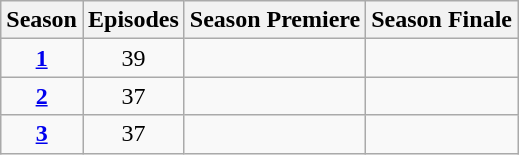<table class="wikitable">
<tr>
<th>Season</th>
<th>Episodes</th>
<th>Season Premiere</th>
<th>Season  Finale</th>
</tr>
<tr>
<td style="text-align:center;"><strong><a href='#'>1</a></strong></td>
<td style="text-align:center;">39</td>
<td style="text-align:center;"></td>
<td style="text-align:center;"></td>
</tr>
<tr>
<td style="text-align:center;"><strong><a href='#'>2</a></strong></td>
<td style="text-align:center;">37</td>
<td style="text-align:center;"></td>
<td style="text-align:center;"></td>
</tr>
<tr>
<td style="text-align:center;"><strong><a href='#'>3</a></strong></td>
<td style="text-align:center;">37</td>
<td style="text-align:center;"></td>
<td style="text-align:center;"></td>
</tr>
</table>
